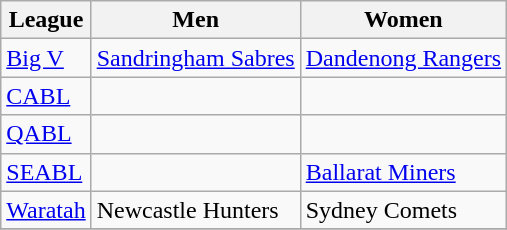<table class="wikitable">
<tr>
<th>League</th>
<th>Men</th>
<th>Women</th>
</tr>
<tr>
<td><a href='#'>Big V</a></td>
<td><a href='#'>Sandringham Sabres</a></td>
<td><a href='#'>Dandenong Rangers</a></td>
</tr>
<tr>
<td><a href='#'>CABL</a></td>
<td></td>
<td></td>
</tr>
<tr>
<td><a href='#'>QABL</a></td>
<td></td>
<td></td>
</tr>
<tr>
<td><a href='#'>SEABL</a></td>
<td></td>
<td><a href='#'>Ballarat Miners</a></td>
</tr>
<tr>
<td><a href='#'>Waratah</a></td>
<td>Newcastle Hunters</td>
<td>Sydney Comets</td>
</tr>
<tr>
</tr>
</table>
